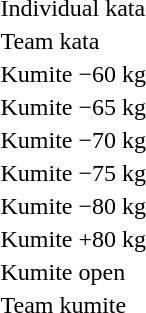<table>
<tr>
<td>Individual kata</td>
<td></td>
<td></td>
<td></td>
</tr>
<tr>
<td>Team kata</td>
<td></td>
<td></td>
<td></td>
</tr>
<tr>
<td rowspan=2>Kumite −60 kg</td>
<td rowspan=2></td>
<td rowspan=2></td>
<td></td>
</tr>
<tr>
<td></td>
</tr>
<tr>
<td rowspan=2>Kumite −65 kg</td>
<td rowspan=2></td>
<td rowspan=2></td>
<td></td>
</tr>
<tr>
<td></td>
</tr>
<tr>
<td rowspan=2>Kumite −70 kg</td>
<td rowspan=2></td>
<td rowspan=2></td>
<td></td>
</tr>
<tr>
<td></td>
</tr>
<tr>
<td rowspan=2>Kumite −75 kg</td>
<td rowspan=2></td>
<td rowspan=2></td>
<td></td>
</tr>
<tr>
<td></td>
</tr>
<tr>
<td rowspan=2>Kumite −80 kg</td>
<td rowspan=2></td>
<td rowspan=2></td>
<td></td>
</tr>
<tr>
<td></td>
</tr>
<tr>
<td rowspan=2>Kumite +80 kg</td>
<td rowspan=2></td>
<td rowspan=2></td>
<td></td>
</tr>
<tr>
<td></td>
</tr>
<tr>
<td rowspan=2>Kumite open</td>
<td rowspan=2></td>
<td rowspan=2></td>
<td></td>
</tr>
<tr>
<td></td>
</tr>
<tr>
<td rowspan=2>Team kumite</td>
<td rowspan=2></td>
<td rowspan=2></td>
<td></td>
</tr>
<tr>
<td></td>
</tr>
</table>
